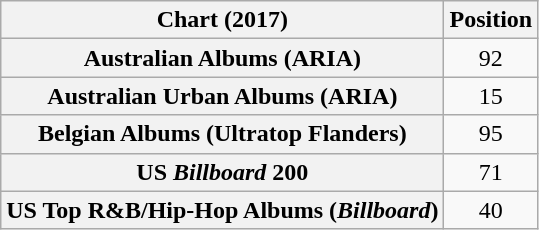<table class="wikitable sortable plainrowheaders" style=text-align:center>
<tr>
<th scope="col">Chart (2017)</th>
<th scope="col">Position</th>
</tr>
<tr>
<th scope="row">Australian Albums (ARIA)</th>
<td>92</td>
</tr>
<tr>
<th scope="row">Australian Urban Albums (ARIA)</th>
<td>15</td>
</tr>
<tr>
<th scope="row">Belgian Albums (Ultratop Flanders)</th>
<td>95</td>
</tr>
<tr>
<th scope="row">US <em>Billboard</em> 200</th>
<td>71</td>
</tr>
<tr>
<th scope="row">US Top R&B/Hip-Hop Albums (<em>Billboard</em>)</th>
<td>40</td>
</tr>
</table>
